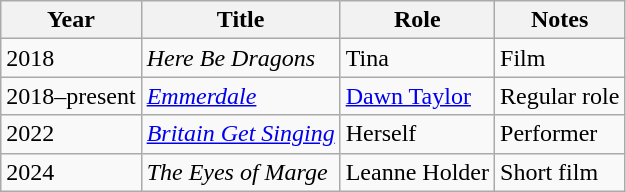<table class="wikitable">
<tr>
<th>Year</th>
<th>Title</th>
<th>Role</th>
<th>Notes</th>
</tr>
<tr>
<td>2018</td>
<td><em>Here Be Dragons</em></td>
<td>Tina</td>
<td>Film</td>
</tr>
<tr>
<td>2018–present</td>
<td><em><a href='#'>Emmerdale</a></em></td>
<td><a href='#'>Dawn Taylor</a></td>
<td>Regular role</td>
</tr>
<tr>
<td>2022</td>
<td><em><a href='#'>Britain Get Singing</a></em></td>
<td>Herself</td>
<td>Performer</td>
</tr>
<tr>
<td>2024</td>
<td><em>The Eyes of Marge</em></td>
<td>Leanne Holder</td>
<td>Short film</td>
</tr>
</table>
